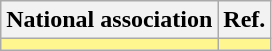<table class="wikitable">
<tr>
<th>National association</th>
<th>Ref.</th>
</tr>
<tr bgcolor="#FFF68F">
<td><strong></strong></td>
<td></td>
</tr>
</table>
